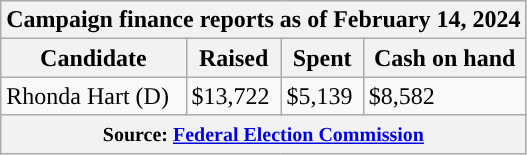<table class="wikitable sortable">
<tr>
<th colspan=4>Campaign finance reports as of February 14, 2024</th>
</tr>
<tr style="text-align:center;">
<th>Candidate</th>
<th>Raised</th>
<th>Spent</th>
<th>Cash on hand</th>
</tr>
<tr>
<td style="color:black;background-color:">Rhonda Hart (D)</td>
<td>$13,722</td>
<td>$5,139</td>
<td>$8,582</td>
</tr>
<tr>
<th colspan="4"><small>Source: <a href='#'>Federal Election Commission</a></small></th>
</tr>
</table>
